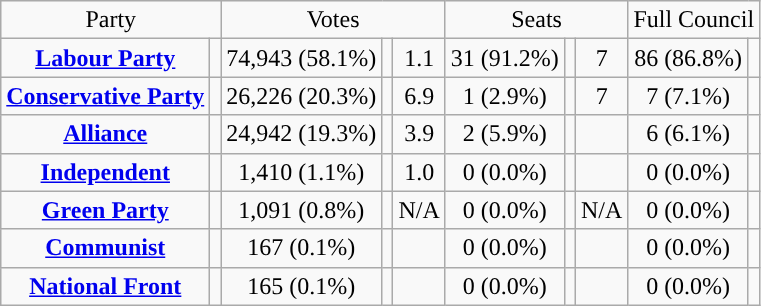<table class=wikitable style="text-align:center;">
<tr>
<td colspan=2>Party</td>
<td colspan=3>Votes</td>
<td colspan=3>Seats</td>
<td colspan=3>Full Council</td>
</tr>
<tr>
<td><strong><a href='#'>Labour Party</a></strong></td>
<td></td>
<td>74,943 (58.1%)</td>
<td></td>
<td> 1.1</td>
<td>31 (91.2%)</td>
<td></td>
<td> 7</td>
<td>86 (86.8%)</td>
<td></td>
</tr>
<tr>
<td><strong><a href='#'>Conservative Party</a></strong></td>
<td></td>
<td>26,226 (20.3%)</td>
<td></td>
<td> 6.9</td>
<td>1 (2.9%)</td>
<td></td>
<td> 7</td>
<td>7 (7.1%)</td>
<td></td>
</tr>
<tr>
<td><strong><a href='#'>Alliance</a></strong></td>
<td></td>
<td>24,942 (19.3%)</td>
<td></td>
<td> 3.9</td>
<td>2 (5.9%)</td>
<td></td>
<td></td>
<td>6 (6.1%)</td>
<td></td>
</tr>
<tr>
<td><strong><a href='#'>Independent</a></strong></td>
<td></td>
<td>1,410 (1.1%)</td>
<td></td>
<td> 1.0</td>
<td>0 (0.0%)</td>
<td></td>
<td></td>
<td>0 (0.0%)</td>
<td></td>
</tr>
<tr>
<td><strong><a href='#'>Green Party</a></strong></td>
<td style="background:"></td>
<td>1,091 (0.8%)</td>
<td></td>
<td>N/A</td>
<td>0 (0.0%)</td>
<td></td>
<td>N/A</td>
<td>0 (0.0%)</td>
<td></td>
</tr>
<tr>
<td><strong><a href='#'>Communist</a></strong></td>
<td></td>
<td>167 (0.1%)</td>
<td></td>
<td></td>
<td>0 (0.0%)</td>
<td></td>
<td></td>
<td>0 (0.0%)</td>
<td></td>
</tr>
<tr>
<td><strong><a href='#'>National Front</a></strong></td>
<td></td>
<td>165 (0.1%)</td>
<td></td>
<td></td>
<td>0 (0.0%)</td>
<td></td>
<td></td>
<td>0 (0.0%)</td>
<td></td>
</tr>
</table>
